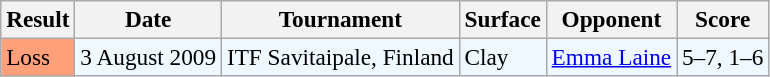<table class="sortable wikitable" style=font-size:97%>
<tr>
<th>Result</th>
<th>Date</th>
<th>Tournament</th>
<th>Surface</th>
<th>Opponent</th>
<th class="unsortable">Score</th>
</tr>
<tr style="background:#f0f8ff;">
<td style="background:#ffa07a;">Loss</td>
<td>3 August 2009</td>
<td>ITF Savitaipale, Finland</td>
<td>Clay</td>
<td> <a href='#'>Emma Laine</a></td>
<td>5–7, 1–6</td>
</tr>
</table>
